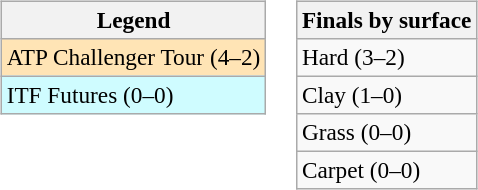<table>
<tr valign=top>
<td><br><table class=wikitable style=font-size:97%>
<tr>
<th>Legend</th>
</tr>
<tr style="background:moccasin;">
<td>ATP Challenger Tour (4–2)</td>
</tr>
<tr style="background:#cffcff;">
<td>ITF Futures (0–0)</td>
</tr>
</table>
</td>
<td><br><table class=wikitable style=font-size:97%>
<tr>
<th>Finals by surface</th>
</tr>
<tr>
<td>Hard (3–2)</td>
</tr>
<tr>
<td>Clay (1–0)</td>
</tr>
<tr>
<td>Grass (0–0)</td>
</tr>
<tr>
<td>Carpet (0–0)</td>
</tr>
</table>
</td>
</tr>
</table>
